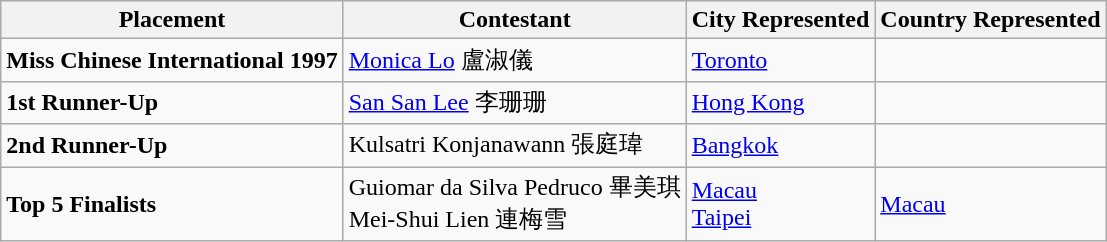<table class="wikitable" border="1">
<tr>
<th>Placement</th>
<th>Contestant</th>
<th>City Represented</th>
<th>Country Represented</th>
</tr>
<tr>
<td><strong>Miss Chinese International 1997</strong></td>
<td><a href='#'>Monica Lo</a> 盧淑儀</td>
<td><a href='#'>Toronto</a></td>
<td></td>
</tr>
<tr>
<td><strong>1st Runner-Up</strong></td>
<td><a href='#'>San San Lee</a> 李珊珊</td>
<td><a href='#'>Hong Kong</a></td>
<td></td>
</tr>
<tr>
<td><strong>2nd Runner-Up</strong></td>
<td>Kulsatri Konjanawann 張庭瑋</td>
<td><a href='#'>Bangkok</a></td>
<td></td>
</tr>
<tr>
<td><strong>Top 5 Finalists</strong></td>
<td>Guiomar da Silva Pedruco 畢美琪<br>Mei-Shui Lien 連梅雪</td>
<td><a href='#'>Macau</a><br><a href='#'>Taipei</a></td>
<td> <a href='#'>Macau</a> <br></td>
</tr>
</table>
